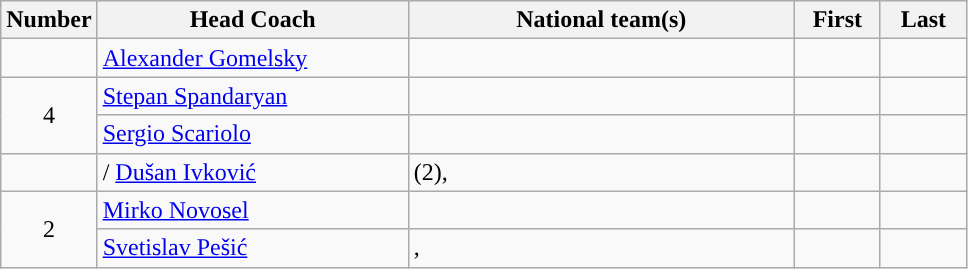<table class="wikitable">
<tr>
<th>Number</th>
<th style="width:200px">Head Coach</th>
<th style="width:250px">National team(s)</th>
<th style="width:50px">First</th>
<th style="width:50px">Last</th>
</tr>
<tr>
<td></td>
<td> <a href='#'>Alexander Gomelsky</a></td>
<td></td>
<td></td>
<td></td>
</tr>
<tr>
<td rowspan=2 style="text-align:center;">4</td>
<td> <a href='#'>Stepan Spandaryan</a></td>
<td></td>
<td></td>
<td></td>
</tr>
<tr>
<td> <a href='#'>Sergio Scariolo</a></td>
<td></td>
<td></td>
<td></td>
</tr>
<tr>
<td></td>
<td>/ <a href='#'>Dušan Ivković</a></td>
<td> (2), </td>
<td></td>
<td></td>
</tr>
<tr>
<td rowspan=2 style="text-align:center;">2</td>
<td> <a href='#'>Mirko Novosel</a></td>
<td></td>
<td></td>
<td></td>
</tr>
<tr>
<td> <a href='#'>Svetislav Pešić</a></td>
<td>, </td>
<td></td>
<td></td>
</tr>
</table>
